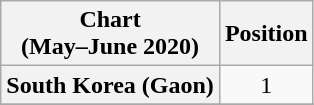<table class="wikitable plainrowheaders" style="text-align:center">
<tr>
<th scope="col">Chart<br>(May–June 2020)</th>
<th scope="col">Position</th>
</tr>
<tr>
<th scope="row">South Korea (Gaon)</th>
<td>1</td>
</tr>
<tr>
</tr>
</table>
